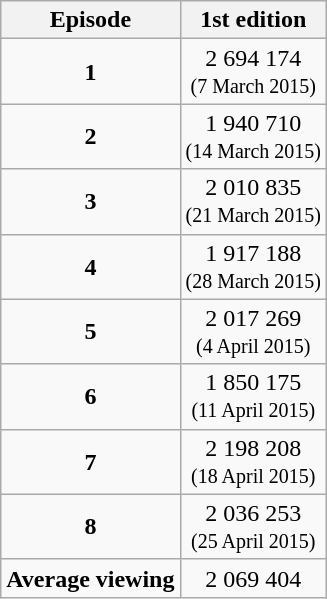<table class="wikitable">
<tr>
<th>Episode</th>
<th>1st edition</th>
</tr>
<tr -->
<td align="center"><strong>1</strong></td>
<td align="center">2 694 174<br><small>(7 March 2015)</small></td>
</tr>
<tr -->
<td align="center"><strong>2</strong></td>
<td align="center">1 940 710<br><small>(14 March 2015)</small></td>
</tr>
<tr -->
<td align="center"><strong>3</strong></td>
<td align="center">2 010 835<br><small>(21 March 2015)</small></td>
</tr>
<tr -->
<td align="center"><strong>4</strong></td>
<td align="center">1 917 188<br><small>(28 March 2015)</small></td>
</tr>
<tr -->
<td align="center"><strong>5</strong></td>
<td align="center">2 017 269<br><small>(4 April 2015)</small></td>
</tr>
<tr -->
<td align="center"><strong>6</strong></td>
<td align="center">1 850 175<br><small>(11 April 2015)</small></td>
</tr>
<tr -->
<td align="center"><strong>7</strong></td>
<td align="center">2 198 208<br><small>(18 April 2015)</small></td>
</tr>
<tr -->
<td align="center"><strong>8</strong></td>
<td align="center">2 036 253<br><small>(25 April 2015)</small></td>
</tr>
<tr -->
<td align="center"><strong>Average viewing</strong></td>
<td align="center">2 069 404</td>
</tr>
</table>
